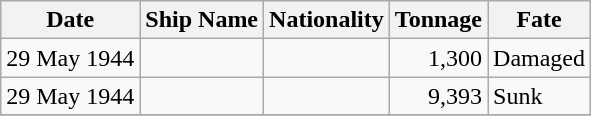<table class="wikitable sortable">
<tr>
<th>Date</th>
<th>Ship Name</th>
<th>Nationality</th>
<th>Tonnage</th>
<th>Fate</th>
</tr>
<tr>
<td align="right">29 May 1944</td>
<td align="left"></td>
<td align="left"></td>
<td align="right">1,300</td>
<td align="left">Damaged</td>
</tr>
<tr>
<td align="right">29 May 1944</td>
<td align="left"></td>
<td align="left"></td>
<td align="right">9,393</td>
<td align="left">Sunk</td>
</tr>
<tr>
</tr>
</table>
